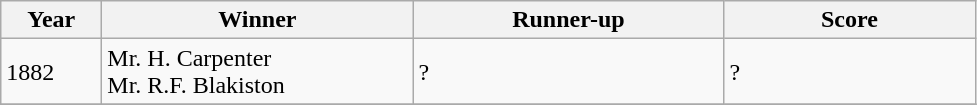<table class="wikitable">
<tr>
<th style="width:60px;">Year</th>
<th style="width:200px;">Winner</th>
<th style="width:200px;">Runner-up</th>
<th style="width:160px;">Score</th>
</tr>
<tr>
<td>1882</td>
<td>  Mr. H. Carpenter<br> Mr. R.F. Blakiston</td>
<td>?</td>
<td>?</td>
</tr>
<tr>
</tr>
</table>
